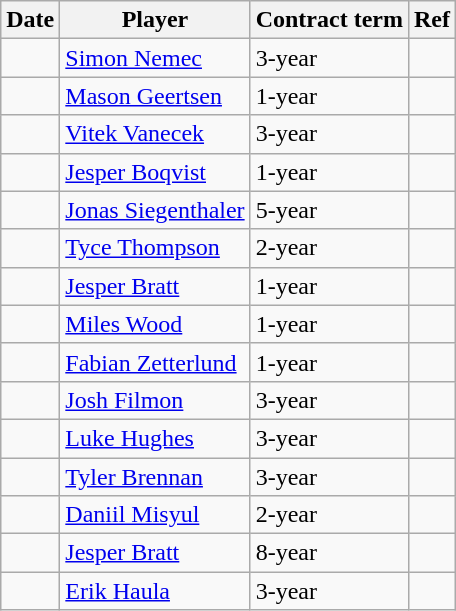<table class="wikitable">
<tr>
<th>Date</th>
<th>Player</th>
<th>Contract term</th>
<th>Ref</th>
</tr>
<tr>
<td></td>
<td><a href='#'>Simon Nemec</a></td>
<td>3-year</td>
<td></td>
</tr>
<tr>
<td></td>
<td><a href='#'>Mason Geertsen</a></td>
<td>1-year</td>
<td></td>
</tr>
<tr>
<td></td>
<td><a href='#'>Vitek Vanecek</a></td>
<td>3-year</td>
<td></td>
</tr>
<tr>
<td></td>
<td><a href='#'>Jesper Boqvist</a></td>
<td>1-year</td>
<td></td>
</tr>
<tr>
<td></td>
<td><a href='#'>Jonas Siegenthaler</a></td>
<td>5-year</td>
<td></td>
</tr>
<tr>
<td></td>
<td><a href='#'>Tyce Thompson</a></td>
<td>2-year</td>
<td></td>
</tr>
<tr>
<td></td>
<td><a href='#'>Jesper Bratt</a></td>
<td>1-year</td>
<td></td>
</tr>
<tr>
<td></td>
<td><a href='#'>Miles Wood</a></td>
<td>1-year</td>
<td></td>
</tr>
<tr>
<td></td>
<td><a href='#'>Fabian Zetterlund</a></td>
<td>1-year</td>
<td></td>
</tr>
<tr>
<td></td>
<td><a href='#'>Josh Filmon</a></td>
<td>3-year</td>
<td></td>
</tr>
<tr>
<td></td>
<td><a href='#'>Luke Hughes</a></td>
<td>3-year</td>
<td></td>
</tr>
<tr>
<td></td>
<td><a href='#'>Tyler Brennan</a></td>
<td>3-year</td>
<td></td>
</tr>
<tr>
<td></td>
<td><a href='#'>Daniil Misyul</a></td>
<td>2-year</td>
<td></td>
</tr>
<tr>
<td></td>
<td><a href='#'>Jesper Bratt</a></td>
<td>8-year</td>
<td></td>
</tr>
<tr>
<td></td>
<td><a href='#'>Erik Haula</a></td>
<td>3-year</td>
<td></td>
</tr>
</table>
